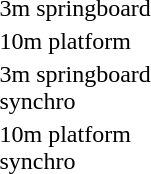<table>
<tr>
<td>3m springboard</td>
<td></td>
<td></td>
<td></td>
</tr>
<tr>
<td>10m platform</td>
<td></td>
<td></td>
<td></td>
</tr>
<tr>
<td>3m springboard<br>synchro</td>
<td></td>
<td></td>
<td></td>
</tr>
<tr>
<td>10m platform<br>synchro</td>
<td></td>
<td></td>
<td></td>
</tr>
</table>
